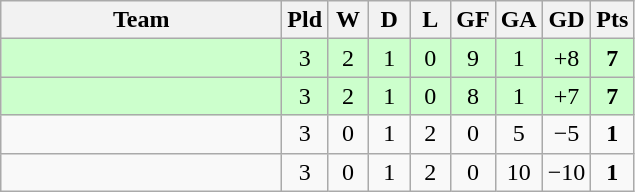<table class="wikitable" style="text-align:center;">
<tr>
<th width=180>Team</th>
<th width=20>Pld</th>
<th width=20>W</th>
<th width=20>D</th>
<th width=20>L</th>
<th width=20>GF</th>
<th width=20>GA</th>
<th width=20>GD</th>
<th width=20>Pts</th>
</tr>
<tr bgcolor=ccffcc>
<td align="left"></td>
<td>3</td>
<td>2</td>
<td>1</td>
<td>0</td>
<td>9</td>
<td>1</td>
<td>+8</td>
<td><strong>7</strong></td>
</tr>
<tr bgcolor=ccffcc>
<td align="left"><em></em></td>
<td>3</td>
<td>2</td>
<td>1</td>
<td>0</td>
<td>8</td>
<td>1</td>
<td>+7</td>
<td><strong>7</strong></td>
</tr>
<tr>
<td align="left"></td>
<td>3</td>
<td>0</td>
<td>1</td>
<td>2</td>
<td>0</td>
<td>5</td>
<td>−5</td>
<td><strong>1</strong></td>
</tr>
<tr>
<td align="left"></td>
<td>3</td>
<td>0</td>
<td>1</td>
<td>2</td>
<td>0</td>
<td>10</td>
<td>−10</td>
<td><strong>1</strong></td>
</tr>
</table>
